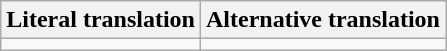<table class="wikitable" style="text-align:center;">
<tr>
<th>Literal translation</th>
<th>Alternative translation</th>
</tr>
<tr>
<td></td>
<td></td>
</tr>
</table>
